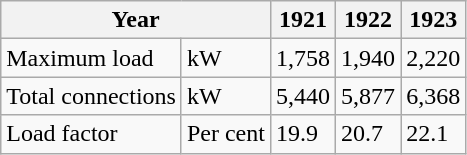<table class="wikitable">
<tr>
<th colspan="2">Year</th>
<th>1921</th>
<th>1922</th>
<th>1923</th>
</tr>
<tr>
<td>Maximum load</td>
<td>kW</td>
<td>1,758</td>
<td>1,940</td>
<td>2,220</td>
</tr>
<tr>
<td>Total connections</td>
<td>kW</td>
<td>5,440</td>
<td>5,877</td>
<td>6,368</td>
</tr>
<tr>
<td>Load factor</td>
<td>Per cent</td>
<td>19.9</td>
<td>20.7</td>
<td>22.1</td>
</tr>
</table>
